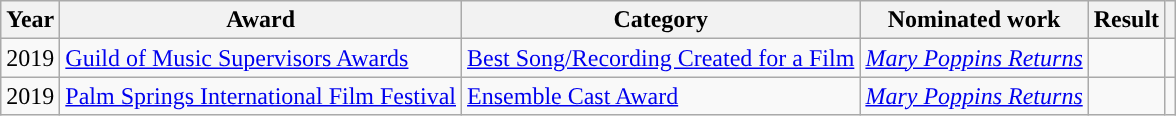<table class="wikitable">
<tr>
<th>Year</th>
<th>Award</th>
<th>Category</th>
<th>Nominated work</th>
<th>Result</th>
<th></th>
</tr>
<tr>
<td>2019</td>
<td><a href='#'>Guild of Music Supervisors Awards</a></td>
<td><a href='#'>Best Song/Recording Created for a Film</a></td>
<td><em><a href='#'>Mary Poppins Returns</a></em></td>
<td></td>
<td></td>
</tr>
<tr>
<td>2019</td>
<td><a href='#'>Palm Springs International Film Festival</a></td>
<td><a href='#'>Ensemble Cast Award</a></td>
<td><em><a href='#'>Mary Poppins Returns</a></em></td>
<td></td>
<td></td>
</tr>
</table>
